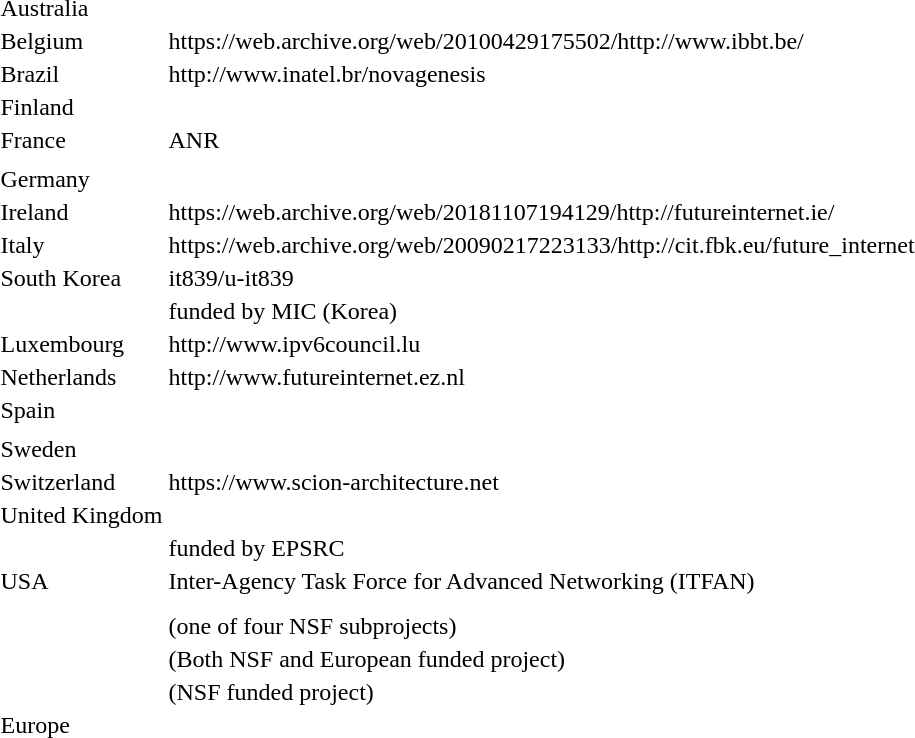<table>
<tr>
<td>Australia</td>
<td></td>
</tr>
<tr>
<td>Belgium</td>
<td>https://web.archive.org/web/20100429175502/http://www.ibbt.be/</td>
</tr>
<tr>
<td>Brazil</td>
<td>http://www.inatel.br/novagenesis</td>
</tr>
<tr>
<td>Finland</td>
<td></td>
</tr>
<tr>
<td>France</td>
<td>ANR</td>
</tr>
<tr>
<td></td>
<td></td>
</tr>
<tr>
<td>Germany</td>
<td></td>
</tr>
<tr>
<td>Ireland</td>
<td>https://web.archive.org/web/20181107194129/http://futureinternet.ie/</td>
</tr>
<tr>
<td>Italy</td>
<td>https://web.archive.org/web/20090217223133/http://cit.fbk.eu/future_internet</td>
</tr>
<tr>
<td>South Korea</td>
<td>it839/u-it839</td>
</tr>
<tr>
<td></td>
<td> funded by MIC (Korea)</td>
</tr>
<tr>
<td>Luxembourg</td>
<td>http://www.ipv6council.lu</td>
</tr>
<tr>
<td>Netherlands</td>
<td>http://www.futureinternet.ez.nl</td>
</tr>
<tr>
<td>Spain</td>
<td></td>
</tr>
<tr>
<td></td>
<td></td>
</tr>
<tr>
<td>Sweden</td>
<td></td>
</tr>
<tr>
<td>Switzerland</td>
<td>https://www.scion-architecture.net</td>
</tr>
<tr>
<td>United Kingdom</td>
<td></td>
</tr>
<tr>
<td></td>
<td> funded by EPSRC</td>
</tr>
<tr>
<td>USA</td>
<td>Inter-Agency Task Force for Advanced Networking (ITFAN)</td>
</tr>
<tr>
<td></td>
<td></td>
</tr>
<tr>
<td></td>
<td></td>
</tr>
<tr>
<td></td>
<td> (one of four NSF subprojects)</td>
</tr>
<tr>
<td></td>
<td> (Both NSF and European funded project)</td>
</tr>
<tr>
<td></td>
<td> (NSF funded project)</td>
</tr>
<tr>
<td>Europe</td>
<td></td>
</tr>
<tr>
<td></td>
<td> </td>
</tr>
<tr>
<td></td>
<td></td>
</tr>
<tr>
<td></td>
<td> </td>
</tr>
<tr>
<td></td>
<td></td>
</tr>
<tr>
<td></td>
<td></td>
</tr>
<tr>
<td></td>
<td></td>
</tr>
<tr>
<td></td>
<td></td>
</tr>
<tr>
<td></td>
<td></td>
</tr>
</table>
